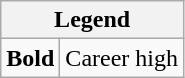<table class="wikitable mw-collapsible mw-collapsed">
<tr>
<th colspan="2">Legend</th>
</tr>
<tr>
<td><strong>Bold</strong></td>
<td>Career high</td>
</tr>
</table>
